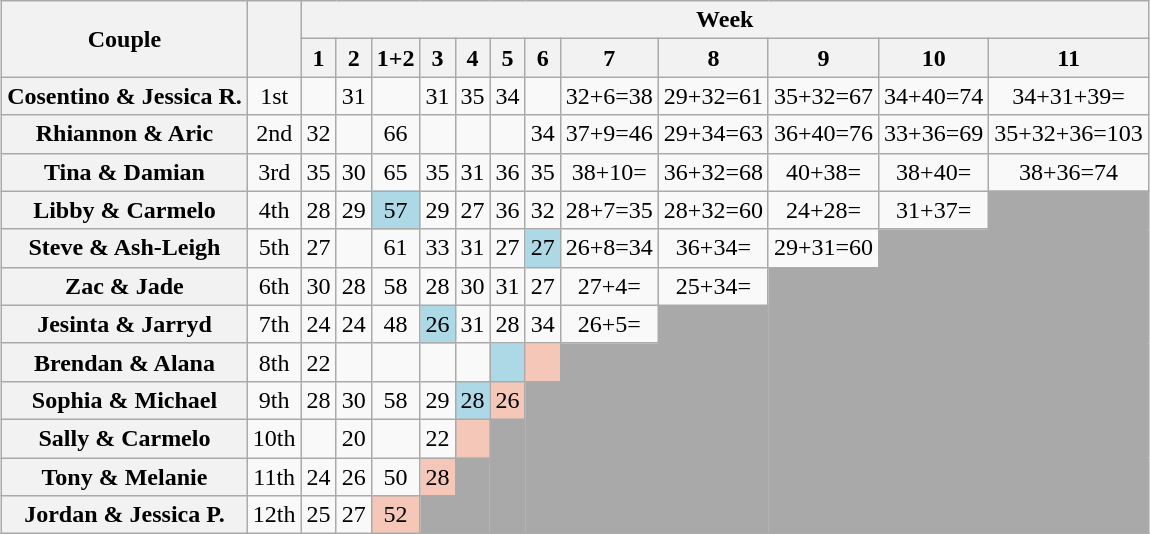<table class="wikitable sortable"  style="margin:auto; text-align:center; white-space:nowrap; {| class="wikitable sortable" style="text-align:center; font-size:85%">
<tr>
<th rowspan="2" scope="col">Couple</th>
<th rowspan="2" scope="col"></th>
<th colspan="12">Week</th>
</tr>
<tr>
<th scope="col">1</th>
<th scope="col">2</th>
<th scope="col">1+2</th>
<th scope="col">3</th>
<th scope="col">4</th>
<th scope="col">5</th>
<th scope="col">6</th>
<th scope="col">7</th>
<th scope="col">8</th>
<th scope="col">9</th>
<th scope="col">10</th>
<th scope="col">11</th>
</tr>
<tr>
<th scope="row">Cosentino & Jessica R.</th>
<td>1st</td>
<td></td>
<td>31</td>
<td></td>
<td>31</td>
<td>35</td>
<td>34</td>
<td></td>
<td>32+6=38</td>
<td>29+32=61</td>
<td>35+32=67</td>
<td>34+40=74</td>
<td>34+31+39=</td>
</tr>
<tr>
<th scope="row">Rhiannon & Aric</th>
<td>2nd</td>
<td>32</td>
<td></td>
<td>66</td>
<td></td>
<td></td>
<td></td>
<td>34</td>
<td>37+9=46</td>
<td>29+34=63</td>
<td>36+40=76</td>
<td>33+36=69</td>
<td>35+32+36=103</td>
</tr>
<tr>
<th scope="row">Tina & Damian</th>
<td>3rd</td>
<td>35</td>
<td>30</td>
<td>65</td>
<td>35</td>
<td>31</td>
<td>36</td>
<td>35</td>
<td>38+10=</td>
<td>36+32=68</td>
<td>40+38=</td>
<td>38+40=</td>
<td>38+36=74</td>
</tr>
<tr>
<th scope="row">Libby & Carmelo</th>
<td>4th</td>
<td>28</td>
<td>29</td>
<td bgcolor="lightblue">57</td>
<td>29</td>
<td>27</td>
<td>36</td>
<td>32</td>
<td>28+7=35</td>
<td>28+32=60</td>
<td>24+28=</td>
<td>31+37=</td>
<td rowspan="9" style="background:darkgrey;"></td>
</tr>
<tr>
<th scope="row">Steve & Ash-Leigh</th>
<td>5th</td>
<td>27</td>
<td></td>
<td>61</td>
<td>33</td>
<td>31</td>
<td>27</td>
<td bgcolor="lightblue">27</td>
<td>26+8=34</td>
<td>36+34=</td>
<td>29+31=60</td>
<td rowspan="8" style="background:darkgrey;"></td>
</tr>
<tr>
<th scope="row">Zac & Jade</th>
<td>6th</td>
<td>30</td>
<td>28</td>
<td>58</td>
<td>28</td>
<td>30</td>
<td>31</td>
<td>27</td>
<td>27+4=</td>
<td>25+34=</td>
<td rowspan="7" style="background:darkgrey;"></td>
</tr>
<tr>
<th scope="row">Jesinta & Jarryd</th>
<td>7th</td>
<td>24</td>
<td>24</td>
<td>48</td>
<td bgcolor="lightblue">26</td>
<td>31</td>
<td>28</td>
<td>34</td>
<td>26+5=</td>
<td rowspan="6" style="background:darkgrey;"></td>
</tr>
<tr>
<th scope="row">Brendan & Alana</th>
<td>8th</td>
<td>22</td>
<td></td>
<td></td>
<td></td>
<td></td>
<td bgcolor="lightblue"></td>
<td bgcolor="f4c7b8"></td>
<td rowspan="5" style="background:darkgrey;"></td>
</tr>
<tr>
<th scope="row">Sophia & Michael</th>
<td>9th</td>
<td>28</td>
<td>30</td>
<td>58</td>
<td>29</td>
<td bgcolor="lightblue">28</td>
<td bgcolor="f4c7b8">26</td>
<td rowspan="4" style="background:darkgrey;"></td>
</tr>
<tr>
<th scope="row">Sally & Carmelo</th>
<td>10th</td>
<td></td>
<td>20</td>
<td></td>
<td>22</td>
<td bgcolor="f4c7b8"></td>
<td rowspan="3" style="background:darkgrey;"></td>
</tr>
<tr>
<th scope="row">Tony & Melanie</th>
<td>11th</td>
<td>24</td>
<td>26</td>
<td>50</td>
<td bgcolor="f4c7b8">28</td>
<td rowspan="2" style="background:darkgrey;"></td>
</tr>
<tr>
<th scope="row">Jordan & Jessica P.</th>
<td>12th</td>
<td>25</td>
<td>27</td>
<td bgcolor="f4c7b8">52</td>
<td style="background:darkgrey;"></td>
</tr>
</table>
